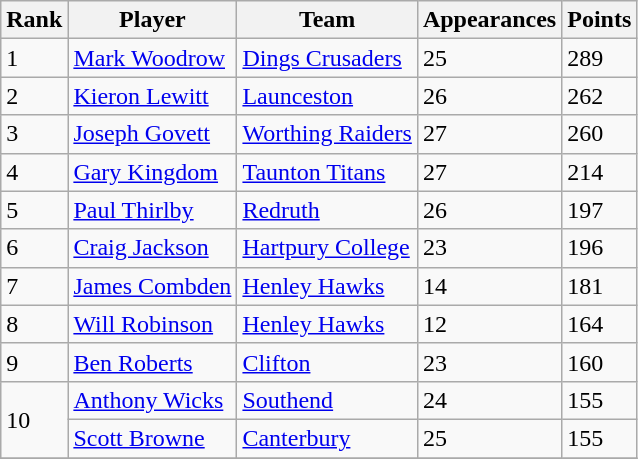<table class="wikitable">
<tr>
<th>Rank</th>
<th>Player</th>
<th>Team</th>
<th>Appearances</th>
<th>Points</th>
</tr>
<tr>
<td>1</td>
<td> <a href='#'>Mark Woodrow</a></td>
<td><a href='#'>Dings Crusaders</a></td>
<td>25</td>
<td>289</td>
</tr>
<tr>
<td>2</td>
<td> <a href='#'>Kieron Lewitt</a></td>
<td><a href='#'>Launceston</a></td>
<td>26</td>
<td>262</td>
</tr>
<tr>
<td>3</td>
<td> <a href='#'>Joseph Govett</a></td>
<td><a href='#'>Worthing Raiders</a></td>
<td>27</td>
<td>260</td>
</tr>
<tr>
<td>4</td>
<td> <a href='#'>Gary Kingdom</a></td>
<td><a href='#'>Taunton Titans</a></td>
<td>27</td>
<td>214</td>
</tr>
<tr>
<td>5</td>
<td> <a href='#'>Paul Thirlby</a></td>
<td><a href='#'>Redruth</a></td>
<td>26</td>
<td>197</td>
</tr>
<tr>
<td>6</td>
<td> <a href='#'>Craig Jackson</a></td>
<td><a href='#'>Hartpury College</a></td>
<td>23</td>
<td>196</td>
</tr>
<tr>
<td>7</td>
<td> <a href='#'>James Combden</a></td>
<td><a href='#'>Henley Hawks</a></td>
<td>14</td>
<td>181</td>
</tr>
<tr>
<td>8</td>
<td> <a href='#'>Will Robinson</a></td>
<td><a href='#'>Henley Hawks</a></td>
<td>12</td>
<td>164</td>
</tr>
<tr>
<td>9</td>
<td> <a href='#'>Ben Roberts</a></td>
<td><a href='#'>Clifton</a></td>
<td>23</td>
<td>160</td>
</tr>
<tr>
<td rowspan=2>10</td>
<td> <a href='#'>Anthony Wicks</a></td>
<td><a href='#'>Southend</a></td>
<td>24</td>
<td>155</td>
</tr>
<tr>
<td> <a href='#'>Scott Browne</a></td>
<td><a href='#'>Canterbury</a></td>
<td>25</td>
<td>155</td>
</tr>
<tr>
</tr>
</table>
